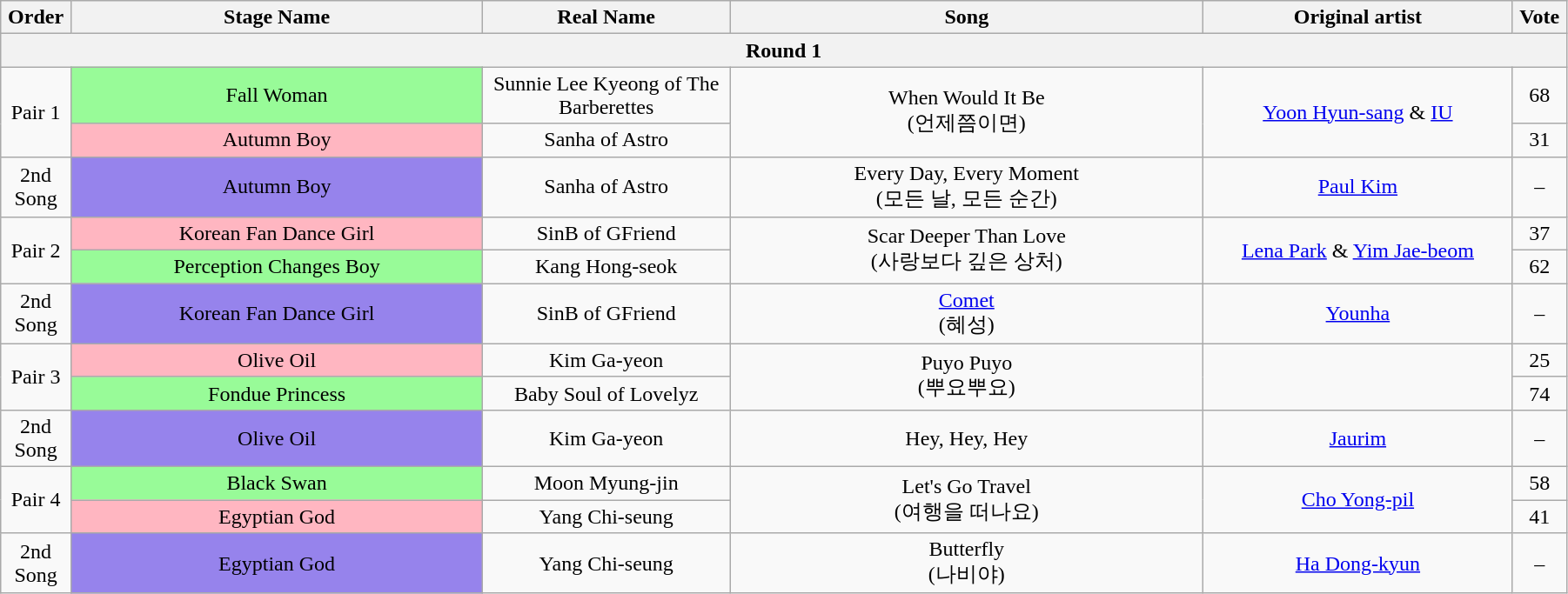<table class="wikitable" style="text-align:center; width:95%;">
<tr>
<th style="width:1%;">Order</th>
<th style="width:20%;">Stage Name</th>
<th style="width:12%;">Real Name</th>
<th style="width:23%;">Song</th>
<th style="width:15%;">Original artist</th>
<th style="width:1%;">Vote</th>
</tr>
<tr>
<th colspan=6>Round 1</th>
</tr>
<tr>
<td rowspan=2>Pair 1</td>
<td bgcolor="palegreen">Fall Woman</td>
<td>Sunnie Lee Kyeong of The Barberettes</td>
<td rowspan=2>When Would It Be<br>(언제쯤이면)</td>
<td rowspan=2><a href='#'>Yoon Hyun-sang</a> & <a href='#'>IU</a></td>
<td>68</td>
</tr>
<tr>
<td bgcolor="lightpink">Autumn Boy</td>
<td>Sanha of Astro</td>
<td>31</td>
</tr>
<tr>
<td>2nd Song</td>
<td bgcolor="#9683EC">Autumn Boy</td>
<td>Sanha of Astro</td>
<td>Every Day, Every Moment<br>(모든 날, 모든 순간)<br></td>
<td><a href='#'>Paul Kim</a></td>
<td>–</td>
</tr>
<tr>
<td rowspan=2>Pair 2</td>
<td bgcolor="lightpink">Korean Fan Dance Girl</td>
<td>SinB of GFriend</td>
<td rowspan=2>Scar Deeper Than Love<br>(사랑보다 깊은 상처)</td>
<td rowspan=2><a href='#'>Lena Park</a> & <a href='#'>Yim Jae-beom</a></td>
<td>37</td>
</tr>
<tr>
<td bgcolor="palegreen">Perception Changes Boy</td>
<td>Kang Hong-seok</td>
<td>62</td>
</tr>
<tr>
<td>2nd Song</td>
<td bgcolor="#9683EC">Korean Fan Dance Girl</td>
<td>SinB of GFriend</td>
<td><a href='#'>Comet</a><br>(혜성)</td>
<td><a href='#'>Younha</a></td>
<td>–</td>
</tr>
<tr>
<td rowspan=2>Pair 3</td>
<td bgcolor="lightpink">Olive Oil</td>
<td>Kim Ga-yeon</td>
<td rowspan=2>Puyo Puyo<br>(뿌요뿌요)</td>
<td rowspan=2></td>
<td>25</td>
</tr>
<tr>
<td bgcolor="palegreen">Fondue Princess</td>
<td>Baby Soul of Lovelyz</td>
<td>74</td>
</tr>
<tr>
<td>2nd Song</td>
<td bgcolor="#9683EC">Olive Oil</td>
<td>Kim Ga-yeon</td>
<td>Hey, Hey, Hey</td>
<td><a href='#'>Jaurim</a></td>
<td>–</td>
</tr>
<tr>
<td rowspan=2>Pair 4</td>
<td bgcolor="palegreen">Black Swan</td>
<td>Moon Myung-jin</td>
<td rowspan=2>Let's Go Travel<br>(여행을 떠나요)</td>
<td rowspan=2><a href='#'>Cho Yong-pil</a></td>
<td>58</td>
</tr>
<tr>
<td bgcolor="lightpink">Egyptian God</td>
<td>Yang Chi-seung</td>
<td>41</td>
</tr>
<tr>
<td>2nd Song</td>
<td bgcolor="#9683EC">Egyptian God</td>
<td>Yang Chi-seung</td>
<td>Butterfly<br>(나비야)</td>
<td><a href='#'>Ha Dong-kyun</a></td>
<td>–</td>
</tr>
</table>
